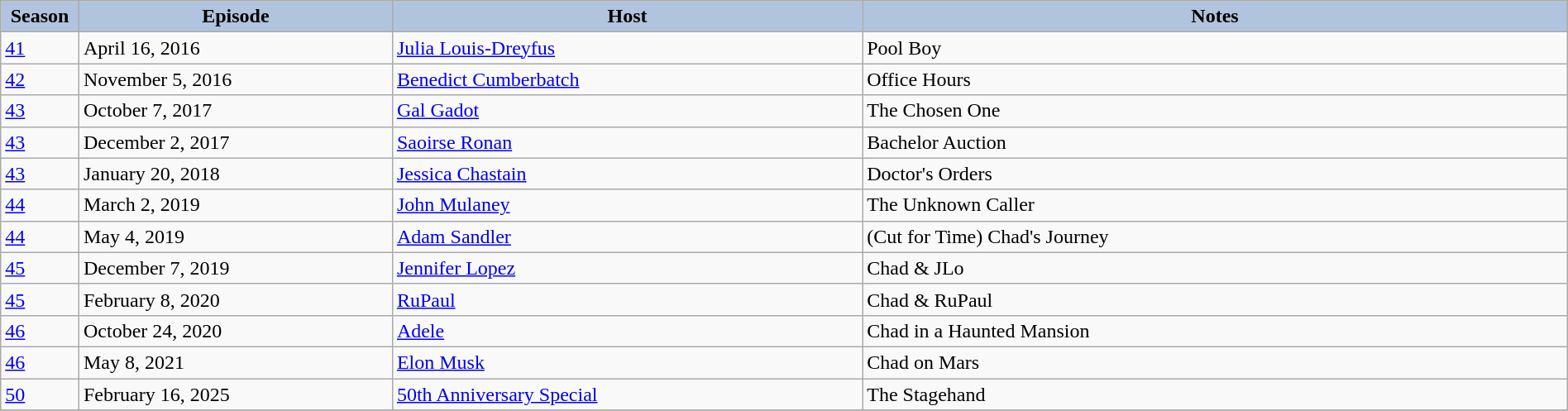<table class="wikitable" style="width:100%;">
<tr>
<th style="background:#B0C4DE;" width="5%">Season</th>
<th style="background:#B0C4DE;" width="20%">Episode</th>
<th style="background:#B0C4DE;" width="30%">Host</th>
<th style="background:#B0C4DE;" width="45%">Notes</th>
</tr>
<tr>
<td><a href='#'>41</a></td>
<td>April 16, 2016</td>
<td><a href='#'>Julia Louis-Dreyfus</a></td>
<td>Pool Boy </td>
</tr>
<tr>
<td><a href='#'>42</a></td>
<td>November 5, 2016</td>
<td><a href='#'>Benedict Cumberbatch</a></td>
<td>Office Hours </td>
</tr>
<tr>
<td><a href='#'>43</a></td>
<td>October 7, 2017</td>
<td><a href='#'>Gal Gadot</a></td>
<td>The Chosen One </td>
</tr>
<tr>
<td><a href='#'>43</a></td>
<td>December 2, 2017</td>
<td><a href='#'>Saoirse Ronan</a></td>
<td>Bachelor Auction </td>
</tr>
<tr>
<td><a href='#'>43</a></td>
<td>January 20, 2018</td>
<td><a href='#'>Jessica Chastain</a></td>
<td>Doctor's Orders </td>
</tr>
<tr>
<td><a href='#'>44</a></td>
<td>March 2, 2019</td>
<td><a href='#'>John Mulaney</a></td>
<td>The Unknown Caller </td>
</tr>
<tr>
<td><a href='#'>44</a></td>
<td>May 4, 2019</td>
<td><a href='#'>Adam Sandler</a></td>
<td>(Cut for Time) Chad's Journey</td>
</tr>
<tr>
<td><a href='#'>45</a></td>
<td>December 7, 2019</td>
<td><a href='#'>Jennifer Lopez</a></td>
<td>Chad & JLo </td>
</tr>
<tr>
<td><a href='#'>45</a></td>
<td>February 8, 2020</td>
<td><a href='#'>RuPaul</a></td>
<td>Chad & RuPaul </td>
</tr>
<tr>
<td><a href='#'>46</a></td>
<td>October 24, 2020</td>
<td><a href='#'>Adele</a></td>
<td>Chad in a Haunted Mansion </td>
</tr>
<tr>
<td><a href='#'>46</a></td>
<td>May 8, 2021</td>
<td><a href='#'>Elon Musk</a></td>
<td>Chad on Mars </td>
</tr>
<tr>
<td><a href='#'>50</a></td>
<td>February 16, 2025</td>
<td><a href='#'>50th Anniversary Special</a></td>
<td>The Stagehand</td>
</tr>
<tr>
</tr>
</table>
